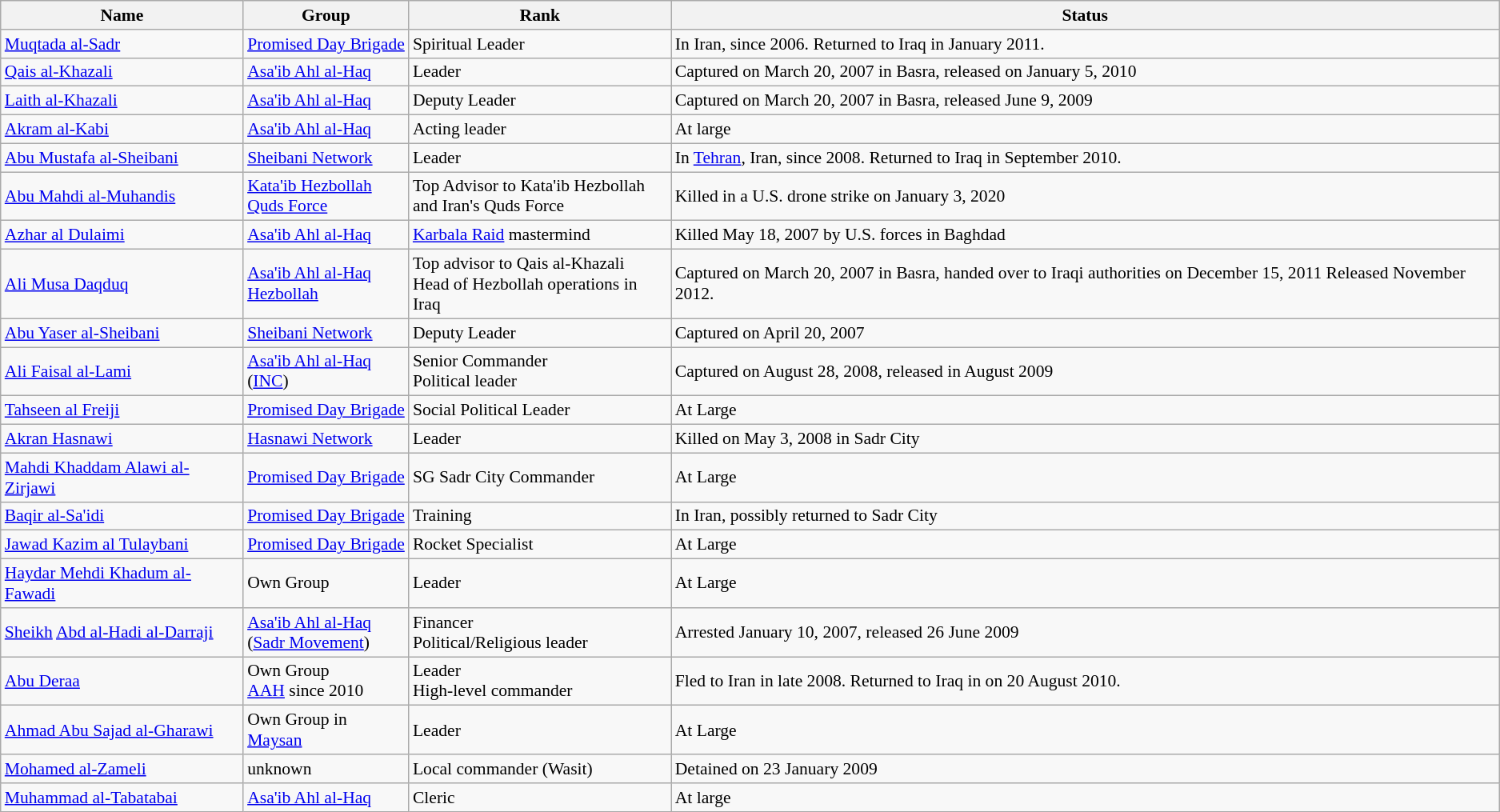<table class="wikitable" style="border:1px solid #8888aa; background:#f8f8f8; padding:0; font-size:90%;">
<tr>
<th>Name</th>
<th>Group</th>
<th>Rank</th>
<th>Status</th>
</tr>
<tr>
<td><a href='#'>Muqtada al-Sadr</a></td>
<td><a href='#'>Promised Day Brigade</a></td>
<td>Spiritual Leader</td>
<td>In Iran, since 2006. Returned to Iraq in January 2011.</td>
</tr>
<tr>
<td><a href='#'>Qais al-Khazali</a></td>
<td><a href='#'>Asa'ib Ahl al-Haq</a></td>
<td>Leader</td>
<td>Captured on March 20, 2007 in Basra, released on January 5, 2010</td>
</tr>
<tr>
<td><a href='#'>Laith al-Khazali</a></td>
<td><a href='#'>Asa'ib Ahl al-Haq</a></td>
<td>Deputy Leader</td>
<td>Captured on March 20, 2007 in Basra,  released June 9, 2009</td>
</tr>
<tr>
<td><a href='#'>Akram al-Kabi</a></td>
<td><a href='#'>Asa'ib Ahl al-Haq</a></td>
<td>Acting leader</td>
<td>At large</td>
</tr>
<tr>
<td><a href='#'>Abu Mustafa al-Sheibani</a></td>
<td><a href='#'>Sheibani Network</a></td>
<td>Leader</td>
<td>In <a href='#'>Tehran</a>, Iran, since 2008. Returned to Iraq in September 2010.</td>
</tr>
<tr>
<td><a href='#'>Abu Mahdi al-Muhandis</a></td>
<td><a href='#'>Kata'ib Hezbollah</a><br><a href='#'>Quds Force</a></td>
<td>Top Advisor to Kata'ib Hezbollah<br>and Iran's Quds Force</td>
<td>Killed in a U.S. drone strike on January 3, 2020</td>
</tr>
<tr>
<td><a href='#'>Azhar al Dulaimi</a></td>
<td><a href='#'>Asa'ib Ahl al-Haq</a></td>
<td><a href='#'>Karbala Raid</a> mastermind</td>
<td>Killed May 18, 2007 by U.S. forces in Baghdad</td>
</tr>
<tr>
<td><a href='#'>Ali Musa Daqduq</a></td>
<td><a href='#'>Asa'ib Ahl al-Haq</a><br><a href='#'>Hezbollah</a></td>
<td>Top advisor to Qais al-Khazali<br>Head of Hezbollah operations in Iraq</td>
<td>Captured on March 20, 2007 in Basra, handed over to Iraqi authorities on December 15, 2011 Released November 2012.</td>
</tr>
<tr>
<td><a href='#'>Abu Yaser al-Sheibani</a></td>
<td><a href='#'>Sheibani Network</a></td>
<td>Deputy Leader</td>
<td>Captured on April 20, 2007</td>
</tr>
<tr>
<td><a href='#'>Ali Faisal al-Lami</a></td>
<td><a href='#'>Asa'ib Ahl al-Haq</a><br>(<a href='#'>INC</a>)</td>
<td>Senior Commander<br>Political leader</td>
<td>Captured on August 28, 2008, released in August 2009</td>
</tr>
<tr>
<td><a href='#'>Tahseen al Freiji</a></td>
<td><a href='#'>Promised Day Brigade</a></td>
<td>Social Political Leader</td>
<td>At Large</td>
</tr>
<tr>
<td><a href='#'>Akran Hasnawi</a></td>
<td><a href='#'>Hasnawi Network</a></td>
<td>Leader</td>
<td>Killed on May 3, 2008 in Sadr City</td>
</tr>
<tr>
<td><a href='#'>Mahdi Khaddam Alawi al-Zirjawi</a></td>
<td><a href='#'>Promised Day Brigade</a></td>
<td>SG Sadr City Commander</td>
<td>At Large</td>
</tr>
<tr>
<td><a href='#'>Baqir al-Sa'idi</a></td>
<td><a href='#'>Promised Day Brigade</a></td>
<td>Training</td>
<td>In Iran, possibly returned to Sadr City</td>
</tr>
<tr>
<td><a href='#'>Jawad Kazim al Tulaybani</a></td>
<td><a href='#'>Promised Day Brigade</a></td>
<td>Rocket Specialist</td>
<td>At Large</td>
</tr>
<tr>
<td><a href='#'>Haydar Mehdi Khadum al-Fawadi</a></td>
<td>Own Group</td>
<td>Leader</td>
<td>At Large</td>
</tr>
<tr>
<td><a href='#'>Sheikh</a> <a href='#'>Abd al-Hadi al-Darraji</a></td>
<td><a href='#'>Asa'ib Ahl al-Haq</a><br>(<a href='#'>Sadr Movement</a>)</td>
<td>Financer<br>Political/Religious leader</td>
<td>Arrested January 10, 2007, released 26 June 2009</td>
</tr>
<tr>
<td><a href='#'>Abu Deraa</a></td>
<td>Own Group<br><a href='#'>AAH</a> since 2010</td>
<td>Leader<br>High-level commander</td>
<td>Fled to Iran in late 2008. Returned to Iraq in on 20 August 2010.</td>
</tr>
<tr>
<td><a href='#'>Ahmad Abu Sajad al-Gharawi</a></td>
<td>Own Group in <a href='#'>Maysan</a></td>
<td>Leader</td>
<td>At Large</td>
</tr>
<tr>
<td><a href='#'>Mohamed al-Zameli</a></td>
<td>unknown</td>
<td>Local commander (Wasit)</td>
<td>Detained on 23 January 2009</td>
</tr>
<tr>
<td><a href='#'>Muhammad al-Tabatabai</a></td>
<td><a href='#'>Asa'ib Ahl al-Haq</a></td>
<td>Cleric</td>
<td>At large</td>
</tr>
</table>
